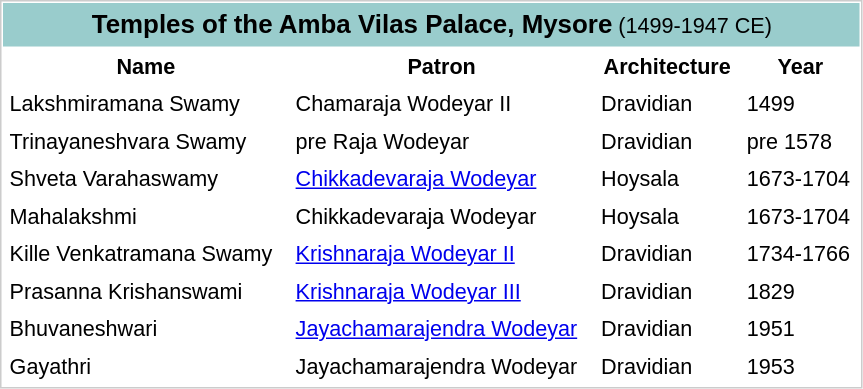<table width="575" cellpadding="4" cellspacing="1" style="float: left; margin: 0 0 1em 1em; font-family: arial; font-size: 90%; background-color: ##F0F8FF; border: 1px solid #cccccc;">
<tr>
<td colspan="4"  style="text-align:center; background:#9cc;"><big><strong>Temples of the Amba Vilas Palace, Mysore</strong></big> (1499-1947 CE)</td>
</tr>
<tr>
<th>Name</th>
<th>Patron</th>
<th>Architecture</th>
<th>Year</th>
</tr>
<tr>
<td>Lakshmiramana Swamy</td>
<td>Chamaraja Wodeyar II</td>
<td>Dravidian</td>
<td>1499</td>
</tr>
<tr>
<td>Trinayaneshvara Swamy</td>
<td>pre Raja Wodeyar</td>
<td>Dravidian</td>
<td>pre 1578</td>
</tr>
<tr>
<td>Shveta Varahaswamy</td>
<td><a href='#'>Chikkadevaraja Wodeyar</a></td>
<td>Hoysala</td>
<td>1673-1704</td>
</tr>
<tr>
<td>Mahalakshmi</td>
<td>Chikkadevaraja Wodeyar</td>
<td>Hoysala</td>
<td>1673-1704</td>
</tr>
<tr>
<td>Kille Venkatramana Swamy</td>
<td><a href='#'>Krishnaraja Wodeyar II</a></td>
<td>Dravidian</td>
<td>1734-1766</td>
</tr>
<tr>
<td>Prasanna Krishanswami</td>
<td><a href='#'>Krishnaraja Wodeyar III</a></td>
<td>Dravidian</td>
<td>1829</td>
</tr>
<tr>
<td>Bhuvaneshwari</td>
<td><a href='#'>Jayachamarajendra Wodeyar</a></td>
<td>Dravidian</td>
<td>1951</td>
</tr>
<tr>
<td>Gayathri</td>
<td>Jayachamarajendra Wodeyar</td>
<td>Dravidian</td>
<td>1953</td>
</tr>
<tr>
</tr>
</table>
